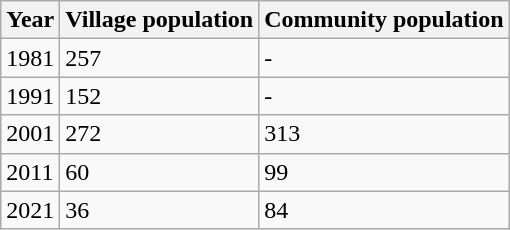<table class="wikitable">
<tr>
<th>Year</th>
<th>Village population</th>
<th>Community population</th>
</tr>
<tr>
<td>1981</td>
<td>257</td>
<td>-</td>
</tr>
<tr>
<td>1991</td>
<td>152</td>
<td>-</td>
</tr>
<tr>
<td>2001</td>
<td>272</td>
<td>313</td>
</tr>
<tr>
<td>2011</td>
<td>60</td>
<td>99</td>
</tr>
<tr>
<td>2021</td>
<td>36</td>
<td>84</td>
</tr>
</table>
